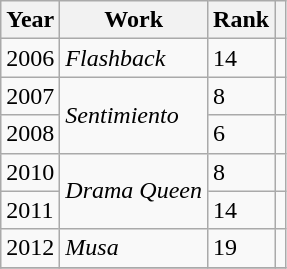<table class="wikitable plainrowheaders sortable" style="margin-right: 0;">
<tr>
<th scope="col">Year</th>
<th scope="col">Work</th>
<th scope="col">Rank</th>
<th scope="col" class="unsortable"></th>
</tr>
<tr>
<td rowspan=1>2006</td>
<td rowspan=1><em> Flashback </em></td>
<td>14</td>
<td style="text-align:center;"></td>
</tr>
<tr>
<td rowspan=1>2007</td>
<td rowspan=2><em> Sentimiento </em></td>
<td>8</td>
<td style="text-align:center;"></td>
</tr>
<tr>
<td rowspan=1>2008</td>
<td>6</td>
<td style="text-align:center;"></td>
</tr>
<tr>
<td rowspan=1>2010</td>
<td rowspan=2><em> Drama Queen </em></td>
<td>8</td>
<td style="text-align:center;"></td>
</tr>
<tr>
<td rowspan=1>2011</td>
<td>14</td>
<td style="text-align:center;"></td>
</tr>
<tr>
<td rowspan=1>2012</td>
<td rowspan=1><em> Musa </em></td>
<td>19</td>
<td style="text-align:center;"></td>
</tr>
<tr>
</tr>
</table>
